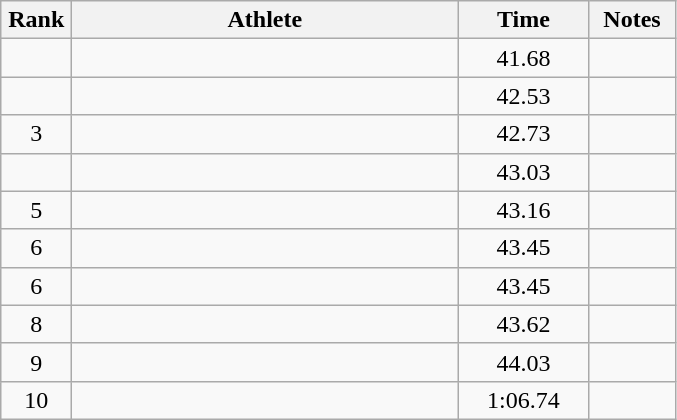<table class=wikitable style="text-align:center">
<tr>
<th width=40>Rank</th>
<th width=250>Athlete</th>
<th width=80>Time</th>
<th width=50>Notes</th>
</tr>
<tr>
<td></td>
<td align=left></td>
<td>41.68</td>
<td></td>
</tr>
<tr>
<td></td>
<td align=left></td>
<td>42.53</td>
<td></td>
</tr>
<tr>
<td>3</td>
<td align=left></td>
<td>42.73</td>
<td></td>
</tr>
<tr>
<td></td>
<td align=left></td>
<td>43.03</td>
<td></td>
</tr>
<tr>
<td>5</td>
<td align=left></td>
<td>43.16</td>
<td></td>
</tr>
<tr>
<td>6</td>
<td align=left></td>
<td>43.45</td>
<td></td>
</tr>
<tr>
<td>6</td>
<td align=left></td>
<td>43.45</td>
<td></td>
</tr>
<tr>
<td>8</td>
<td align=left></td>
<td>43.62</td>
<td></td>
</tr>
<tr>
<td>9</td>
<td align=left></td>
<td>44.03</td>
<td></td>
</tr>
<tr>
<td>10</td>
<td align=left></td>
<td>1:06.74</td>
<td></td>
</tr>
</table>
